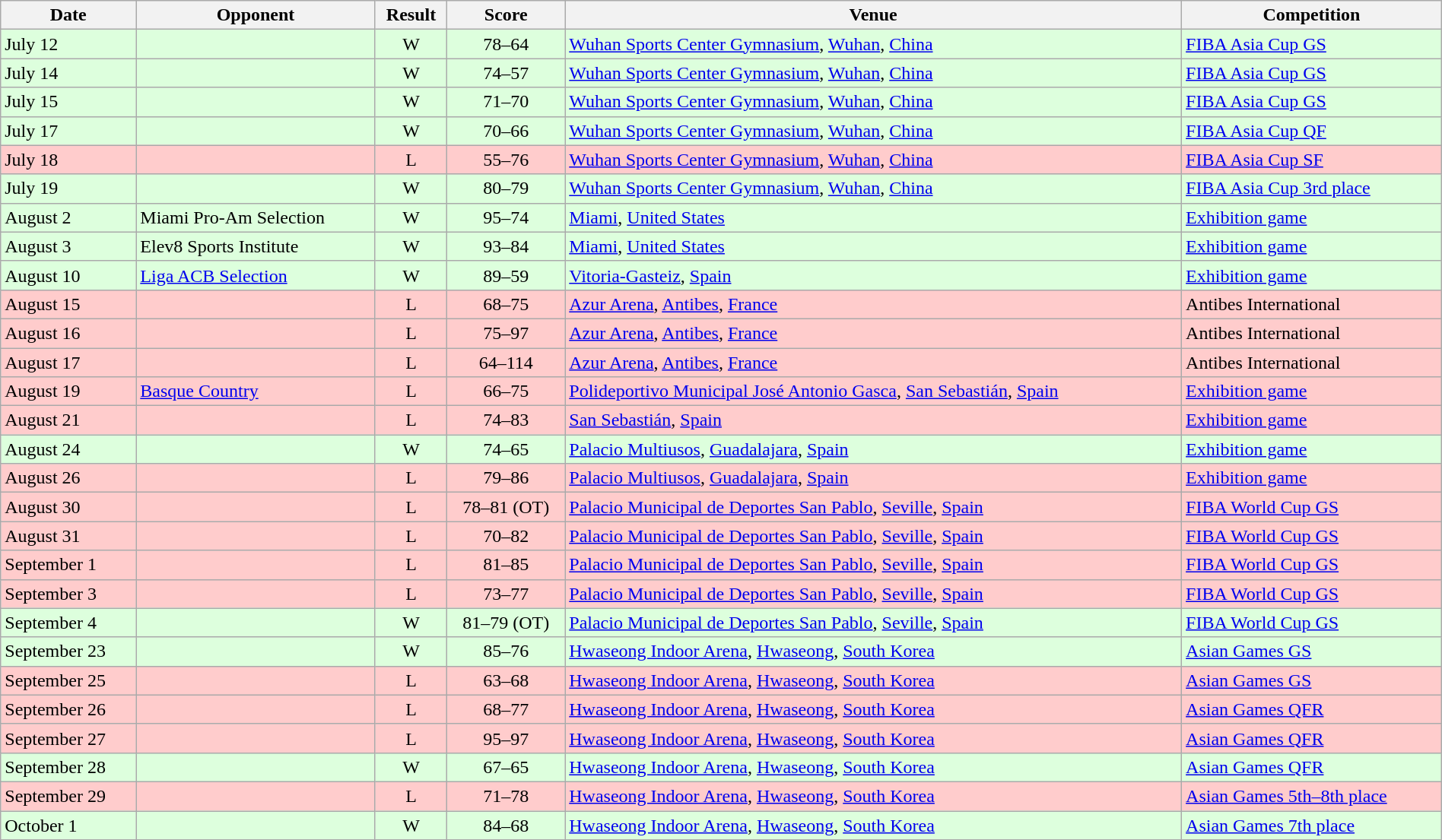<table width=100% class="wikitable">
<tr>
<th>Date</th>
<th>Opponent</th>
<th>Result</th>
<th>Score</th>
<th>Venue</th>
<th>Competition</th>
</tr>
<tr style="background:#dfd;">
<td>July 12</td>
<td></td>
<td align=center>W</td>
<td align=center>78–64</td>
<td> <a href='#'>Wuhan Sports Center Gymnasium</a>, <a href='#'>Wuhan</a>, <a href='#'>China</a></td>
<td><a href='#'>FIBA Asia Cup GS</a></td>
</tr>
<tr style="background:#dfd;">
<td>July 14</td>
<td></td>
<td align=center>W</td>
<td align=center>74–57</td>
<td> <a href='#'>Wuhan Sports Center Gymnasium</a>, <a href='#'>Wuhan</a>, <a href='#'>China</a></td>
<td><a href='#'>FIBA Asia Cup GS</a></td>
</tr>
<tr style="background:#dfd;">
<td>July 15</td>
<td></td>
<td align=center>W</td>
<td align=center>71–70</td>
<td> <a href='#'>Wuhan Sports Center Gymnasium</a>, <a href='#'>Wuhan</a>, <a href='#'>China</a></td>
<td><a href='#'>FIBA Asia Cup GS</a></td>
</tr>
<tr style="background:#dfd;">
<td>July 17</td>
<td></td>
<td align=center>W</td>
<td align=center>70–66</td>
<td> <a href='#'>Wuhan Sports Center Gymnasium</a>, <a href='#'>Wuhan</a>, <a href='#'>China</a></td>
<td><a href='#'>FIBA Asia Cup QF</a></td>
</tr>
<tr style="background:#fcc;">
<td>July 18</td>
<td></td>
<td align=center>L</td>
<td align=center>55–76</td>
<td> <a href='#'>Wuhan Sports Center Gymnasium</a>, <a href='#'>Wuhan</a>, <a href='#'>China</a></td>
<td><a href='#'>FIBA Asia Cup SF</a></td>
</tr>
<tr style="background:#dfd;">
<td>July 19</td>
<td></td>
<td align=center>W</td>
<td align=center>80–79</td>
<td> <a href='#'>Wuhan Sports Center Gymnasium</a>, <a href='#'>Wuhan</a>, <a href='#'>China</a></td>
<td><a href='#'>FIBA Asia Cup 3rd place</a></td>
</tr>
<tr style="background:#dfd;">
<td>August 2</td>
<td> Miami Pro-Am Selection</td>
<td align=center>W</td>
<td align=center>95–74</td>
<td> <a href='#'>Miami</a>, <a href='#'>United States</a></td>
<td><a href='#'>Exhibition game</a></td>
</tr>
<tr style="background:#dfd;">
<td>August 3</td>
<td> Elev8 Sports Institute</td>
<td align=center>W</td>
<td align=center>93–84</td>
<td> <a href='#'>Miami</a>, <a href='#'>United States</a></td>
<td><a href='#'>Exhibition game</a></td>
</tr>
<tr style="background:#dfd;">
<td>August 10</td>
<td> <a href='#'>Liga ACB Selection</a></td>
<td align=center>W</td>
<td align=center>89–59</td>
<td> <a href='#'>Vitoria-Gasteiz</a>, <a href='#'>Spain</a></td>
<td><a href='#'>Exhibition game</a></td>
</tr>
<tr style="background:#fcc;">
<td>August 15</td>
<td></td>
<td align=center>L</td>
<td align=center>68–75</td>
<td> <a href='#'>Azur Arena</a>, <a href='#'>Antibes</a>, <a href='#'>France</a></td>
<td>Antibes International</td>
</tr>
<tr style="background:#fcc;">
<td>August 16</td>
<td></td>
<td align=center>L</td>
<td align=center>75–97</td>
<td> <a href='#'>Azur Arena</a>, <a href='#'>Antibes</a>, <a href='#'>France</a></td>
<td>Antibes International</td>
</tr>
<tr style="background:#fcc;">
<td>August 17</td>
<td></td>
<td align=center>L</td>
<td align=center>64–114</td>
<td> <a href='#'>Azur Arena</a>, <a href='#'>Antibes</a>, <a href='#'>France</a></td>
<td>Antibes International</td>
</tr>
<tr style="background:#fcc;">
<td>August 19</td>
<td> <a href='#'>Basque Country</a></td>
<td align=center>L</td>
<td align=center>66–75</td>
<td> <a href='#'>Polideportivo Municipal José Antonio Gasca</a>, <a href='#'>San Sebastián</a>, <a href='#'>Spain</a></td>
<td><a href='#'>Exhibition game</a></td>
</tr>
<tr style="background:#fcc;">
<td>August 21</td>
<td></td>
<td align=center>L</td>
<td align=center>74–83</td>
<td> <a href='#'>San Sebastián</a>, <a href='#'>Spain</a></td>
<td><a href='#'>Exhibition game</a></td>
</tr>
<tr style="background:#dfd;">
<td>August 24</td>
<td></td>
<td align=center>W</td>
<td align=center>74–65</td>
<td> <a href='#'>Palacio Multiusos</a>, <a href='#'>Guadalajara</a>, <a href='#'>Spain</a></td>
<td><a href='#'>Exhibition game</a></td>
</tr>
<tr style="background:#fcc;">
<td>August 26</td>
<td></td>
<td align=center>L</td>
<td align=center>79–86</td>
<td> <a href='#'>Palacio Multiusos</a>, <a href='#'>Guadalajara</a>, <a href='#'>Spain</a></td>
<td><a href='#'>Exhibition game</a></td>
</tr>
<tr style="background:#fcc;">
<td>August 30</td>
<td></td>
<td align=center>L</td>
<td align=center>78–81 (OT)</td>
<td> <a href='#'>Palacio Municipal de Deportes San Pablo</a>, <a href='#'>Seville</a>, <a href='#'>Spain</a></td>
<td><a href='#'>FIBA World Cup GS</a></td>
</tr>
<tr style="background:#fcc;">
<td>August 31</td>
<td></td>
<td align=center>L</td>
<td align=center>70–82</td>
<td> <a href='#'>Palacio Municipal de Deportes San Pablo</a>, <a href='#'>Seville</a>, <a href='#'>Spain</a></td>
<td><a href='#'>FIBA World Cup GS</a></td>
</tr>
<tr style="background:#fcc;">
<td>September 1</td>
<td></td>
<td align=center>L</td>
<td align=center>81–85</td>
<td> <a href='#'>Palacio Municipal de Deportes San Pablo</a>, <a href='#'>Seville</a>, <a href='#'>Spain</a></td>
<td><a href='#'>FIBA World Cup GS</a></td>
</tr>
<tr style="background:#fcc;">
<td>September 3</td>
<td></td>
<td align=center>L</td>
<td align=center>73–77</td>
<td> <a href='#'>Palacio Municipal de Deportes San Pablo</a>, <a href='#'>Seville</a>, <a href='#'>Spain</a></td>
<td><a href='#'>FIBA World Cup GS</a></td>
</tr>
<tr style="background:#dfd;">
<td>September 4</td>
<td></td>
<td align=center>W</td>
<td align=center>81–79 (OT)</td>
<td> <a href='#'>Palacio Municipal de Deportes San Pablo</a>, <a href='#'>Seville</a>, <a href='#'>Spain</a></td>
<td><a href='#'>FIBA World Cup GS</a></td>
</tr>
<tr style="background:#dfd;">
<td>September 23</td>
<td></td>
<td align=center>W</td>
<td align=center>85–76</td>
<td> <a href='#'>Hwaseong Indoor Arena</a>, <a href='#'>Hwaseong</a>, <a href='#'>South Korea</a></td>
<td><a href='#'>Asian Games GS</a></td>
</tr>
<tr style="background:#fcc;">
<td>September 25</td>
<td></td>
<td align=center>L</td>
<td align=center>63–68</td>
<td> <a href='#'>Hwaseong Indoor Arena</a>, <a href='#'>Hwaseong</a>, <a href='#'>South Korea</a></td>
<td><a href='#'>Asian Games GS</a></td>
</tr>
<tr style="background:#fcc;">
<td>September 26</td>
<td></td>
<td align=center>L</td>
<td align=center>68–77</td>
<td> <a href='#'>Hwaseong Indoor Arena</a>, <a href='#'>Hwaseong</a>, <a href='#'>South Korea</a></td>
<td><a href='#'>Asian Games QFR</a></td>
</tr>
<tr style="background:#fcc;">
<td>September 27</td>
<td></td>
<td align=center>L</td>
<td align=center>95–97</td>
<td> <a href='#'>Hwaseong Indoor Arena</a>, <a href='#'>Hwaseong</a>, <a href='#'>South Korea</a></td>
<td><a href='#'>Asian Games QFR</a></td>
</tr>
<tr style="background:#dfd;">
<td>September 28</td>
<td></td>
<td align=center>W</td>
<td align=center>67–65</td>
<td> <a href='#'>Hwaseong Indoor Arena</a>, <a href='#'>Hwaseong</a>, <a href='#'>South Korea</a></td>
<td><a href='#'>Asian Games QFR</a></td>
</tr>
<tr style="background:#fcc;">
<td>September 29</td>
<td></td>
<td align=center>L</td>
<td align=center>71–78</td>
<td> <a href='#'>Hwaseong Indoor Arena</a>, <a href='#'>Hwaseong</a>, <a href='#'>South Korea</a></td>
<td><a href='#'>Asian Games 5th–8th place</a></td>
</tr>
<tr style="background:#dfd;">
<td>October 1</td>
<td></td>
<td align=center>W</td>
<td align=center>84–68</td>
<td> <a href='#'>Hwaseong Indoor Arena</a>, <a href='#'>Hwaseong</a>, <a href='#'>South Korea</a></td>
<td><a href='#'>Asian Games 7th place</a></td>
</tr>
<tr>
</tr>
</table>
